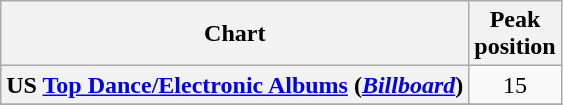<table class="wikitable sortable plainrowheaders" style="text-align:center;" border="1">
<tr>
<th scope="col">Chart</th>
<th scope="col">Peak<br>position</th>
</tr>
<tr>
<th scope="row">US <a href='#'>Top Dance/Electronic Albums</a> (<em><a href='#'>Billboard</a></em>)</th>
<td>15</td>
</tr>
<tr>
</tr>
</table>
